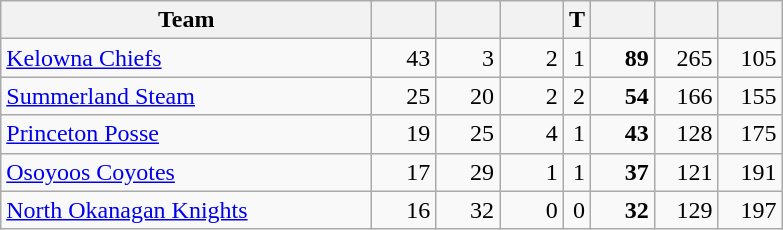<table class="wikitable sortable" style="text-align: right">
<tr>
<th style="width:15em">Team</th>
<th style="width:2.2em"></th>
<th style="width:2.2em"></th>
<th style="width:2.2em"></th>
<th>T</th>
<th style="width:2.2em"></th>
<th style="width:2.2em"></th>
<th style="width:2.2em"></th>
</tr>
<tr>
<td align="left"><a href='#'>Kelowna Chiefs</a></td>
<td>43</td>
<td>3</td>
<td>2</td>
<td>1</td>
<td><strong>89</strong></td>
<td>265</td>
<td>105</td>
</tr>
<tr>
<td align="left"><a href='#'>Summerland Steam</a></td>
<td>25</td>
<td>20</td>
<td>2</td>
<td>2</td>
<td><strong>54</strong></td>
<td>166</td>
<td>155</td>
</tr>
<tr>
<td align="left"><a href='#'>Princeton Posse</a></td>
<td>19</td>
<td>25</td>
<td>4</td>
<td>1</td>
<td><strong>43</strong></td>
<td>128</td>
<td>175</td>
</tr>
<tr>
<td align="left"><a href='#'>Osoyoos Coyotes</a></td>
<td>17</td>
<td>29</td>
<td>1</td>
<td>1</td>
<td><strong>37</strong></td>
<td>121</td>
<td>191</td>
</tr>
<tr>
<td align="left"><a href='#'>North Okanagan Knights</a></td>
<td>16</td>
<td>32</td>
<td>0</td>
<td>0</td>
<td><strong>32</strong></td>
<td>129</td>
<td>197</td>
</tr>
</table>
